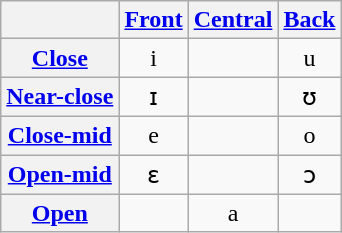<table class="wikitable" style="text-align:center">
<tr>
<th></th>
<th><a href='#'>Front</a></th>
<th><a href='#'>Central</a></th>
<th><a href='#'>Back</a></th>
</tr>
<tr align="center">
<th><a href='#'>Close</a></th>
<td>i</td>
<td></td>
<td>u</td>
</tr>
<tr>
<th><a href='#'>Near-close</a></th>
<td>ɪ</td>
<td></td>
<td>ʊ</td>
</tr>
<tr>
<th><a href='#'>Close-mid</a></th>
<td>e</td>
<td></td>
<td>o</td>
</tr>
<tr>
<th><a href='#'>Open-mid</a></th>
<td>ɛ</td>
<td></td>
<td>ɔ</td>
</tr>
<tr align="center">
<th><a href='#'>Open</a></th>
<td></td>
<td>a</td>
<td></td>
</tr>
</table>
